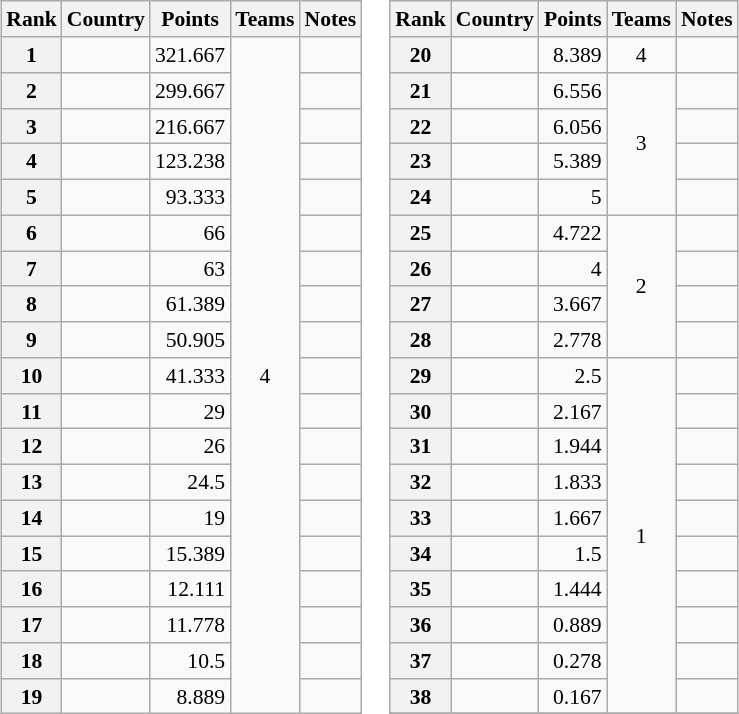<table>
<tr valign=top style="font-size:90%">
<td><br><table class="wikitable">
<tr>
<th>Rank</th>
<th>Country</th>
<th>Points</th>
<th>Teams</th>
<th>Notes</th>
</tr>
<tr>
<th>1</th>
<td></td>
<td align=right>321.667</td>
<td align=center rowspan=19>4</td>
<td></td>
</tr>
<tr>
<th>2</th>
<td></td>
<td align="right">299.667</td>
<td></td>
</tr>
<tr>
<th>3</th>
<td></td>
<td align="right">216.667</td>
<td></td>
</tr>
<tr>
<th>4</th>
<td></td>
<td align=right>123.238</td>
<td></td>
</tr>
<tr>
<th>5</th>
<td></td>
<td align=right>93.333</td>
<td></td>
</tr>
<tr>
<th>6</th>
<td></td>
<td align=right>66</td>
<td></td>
</tr>
<tr>
<th>7</th>
<td></td>
<td align=right>63</td>
<td></td>
</tr>
<tr>
<th>8</th>
<td></td>
<td align=right>61.389</td>
<td></td>
</tr>
<tr>
<th>9</th>
<td></td>
<td align=right>50.905</td>
<td></td>
</tr>
<tr>
<th>10</th>
<td></td>
<td align=right>41.333</td>
<td></td>
</tr>
<tr>
<th>11</th>
<td></td>
<td align=right>29</td>
<td></td>
</tr>
<tr>
<th>12</th>
<td></td>
<td align=right>26</td>
<td></td>
</tr>
<tr>
<th>13</th>
<td></td>
<td align=right>24.5</td>
<td></td>
</tr>
<tr>
<th>14</th>
<td></td>
<td align=right>19</td>
<td></td>
</tr>
<tr>
<th>15</th>
<td></td>
<td align=right>15.389</td>
<td></td>
</tr>
<tr>
<th>16</th>
<td></td>
<td align=right>12.111</td>
<td></td>
</tr>
<tr>
<th>17</th>
<td></td>
<td align=right>11.778</td>
<td></td>
</tr>
<tr>
<th>18</th>
<td></td>
<td align=right>10.5</td>
<td></td>
</tr>
<tr>
<th>19</th>
<td></td>
<td align=right>8.889</td>
<td></td>
</tr>
</table>
</td>
<td><br><table class="wikitable">
<tr>
<th>Rank</th>
<th>Country</th>
<th>Points</th>
<th>Teams</th>
<th>Notes</th>
</tr>
<tr>
<th>20</th>
<td></td>
<td align=right>8.389</td>
<td align=center rowspan=1>4</td>
<td></td>
</tr>
<tr>
<th>21</th>
<td></td>
<td align=right>6.556</td>
<td align=center rowspan=4>3</td>
<td></td>
</tr>
<tr>
<th>22</th>
<td></td>
<td align=right>6.056</td>
<td></td>
</tr>
<tr>
<th>23</th>
<td></td>
<td align=right>5.389</td>
<td></td>
</tr>
<tr>
<th>24</th>
<td></td>
<td align=right>5</td>
<td></td>
</tr>
<tr>
<th>25</th>
<td></td>
<td align=right>4.722</td>
<td align=center rowspan=4>2</td>
<td></td>
</tr>
<tr>
<th>26</th>
<td></td>
<td align=right>4</td>
<td></td>
</tr>
<tr>
<th>27</th>
<td></td>
<td align=right>3.667</td>
<td></td>
</tr>
<tr>
<th>28</th>
<td></td>
<td align=right>2.778</td>
<td></td>
</tr>
<tr>
<th>29</th>
<td></td>
<td align=right>2.5</td>
<td align=center rowspan=10>1</td>
<td></td>
</tr>
<tr>
<th>30</th>
<td></td>
<td align=right>2.167</td>
<td></td>
</tr>
<tr>
<th>31</th>
<td></td>
<td align=right>1.944</td>
<td></td>
</tr>
<tr>
<th>32</th>
<td></td>
<td align=right>1.833</td>
<td></td>
</tr>
<tr>
<th>33</th>
<td></td>
<td align=right>1.667</td>
<td></td>
</tr>
<tr>
<th>34</th>
<td></td>
<td align=right>1.5</td>
<td></td>
</tr>
<tr>
<th>35</th>
<td></td>
<td align=right>1.444</td>
<td></td>
</tr>
<tr>
<th>36</th>
<td></td>
<td align=right>0.889</td>
<td></td>
</tr>
<tr>
<th>37</th>
<td></td>
<td align=right>0.278</td>
<td></td>
</tr>
<tr>
<th>38</th>
<td></td>
<td align=right>0.167</td>
<td></td>
</tr>
<tr>
</tr>
</table>
</td>
</tr>
</table>
